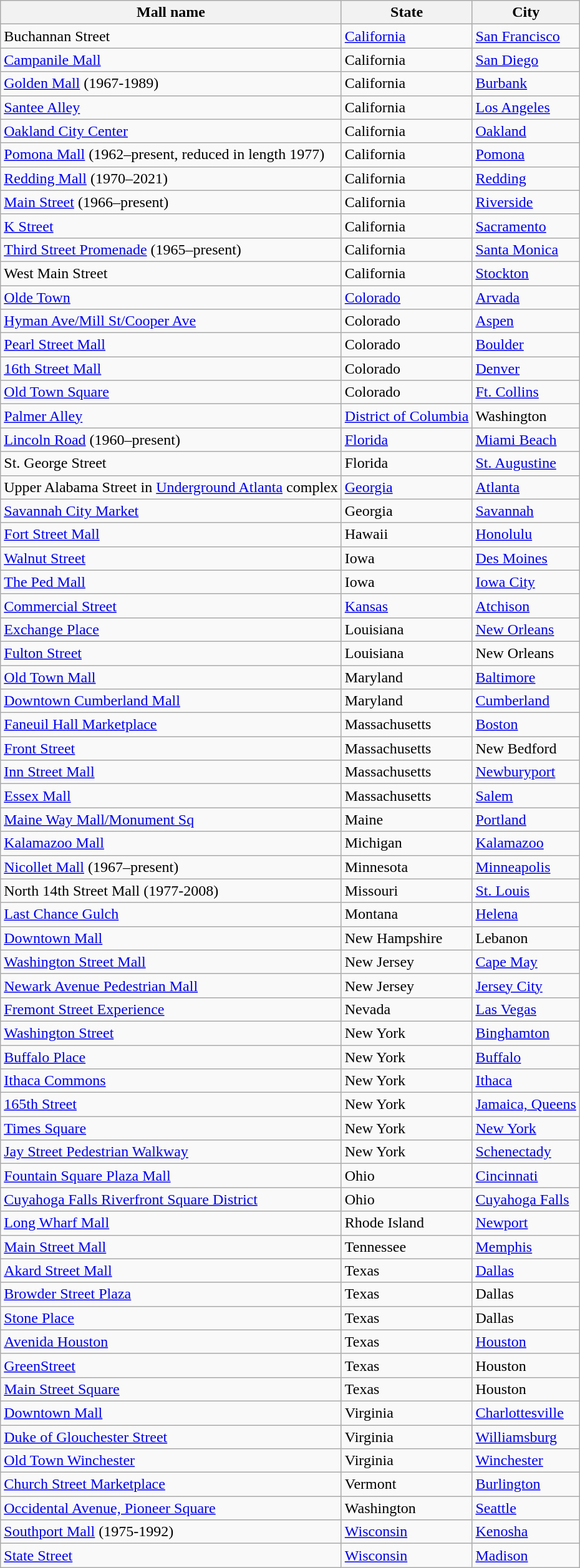<table class="wikitable sortable">
<tr>
<th>Mall name</th>
<th>State</th>
<th>City</th>
</tr>
<tr>
<td>Buchannan Street</td>
<td><a href='#'>California</a></td>
<td><a href='#'>San Francisco</a></td>
</tr>
<tr>
<td><a href='#'>Campanile Mall</a></td>
<td>California</td>
<td><a href='#'>San Diego</a></td>
</tr>
<tr>
<td><a href='#'>Golden Mall</a> (1967-1989)</td>
<td>California</td>
<td><a href='#'>Burbank</a></td>
</tr>
<tr>
<td><a href='#'>Santee Alley</a></td>
<td>California</td>
<td><a href='#'>Los Angeles</a></td>
</tr>
<tr>
<td><a href='#'>Oakland City Center</a></td>
<td>California</td>
<td><a href='#'>Oakland</a></td>
</tr>
<tr>
<td><a href='#'>Pomona Mall</a> (1962–present, reduced in length 1977)</td>
<td>California</td>
<td><a href='#'>Pomona</a></td>
</tr>
<tr>
<td><a href='#'>Redding Mall</a> (1970–2021)</td>
<td>California</td>
<td><a href='#'>Redding</a></td>
</tr>
<tr>
<td><a href='#'>Main Street</a> (1966–present)</td>
<td>California</td>
<td><a href='#'>Riverside</a></td>
</tr>
<tr>
<td><a href='#'>K Street</a></td>
<td>California</td>
<td><a href='#'>Sacramento</a></td>
</tr>
<tr>
<td><a href='#'>Third Street Promenade</a> (1965–present)</td>
<td>California</td>
<td><a href='#'>Santa Monica</a></td>
</tr>
<tr>
<td>West Main Street</td>
<td>California</td>
<td><a href='#'>Stockton</a></td>
</tr>
<tr>
<td><a href='#'>Olde Town</a></td>
<td><a href='#'>Colorado</a></td>
<td><a href='#'>Arvada</a></td>
</tr>
<tr>
<td><a href='#'>Hyman Ave/Mill St/Cooper Ave</a></td>
<td>Colorado</td>
<td><a href='#'>Aspen</a></td>
</tr>
<tr>
<td><a href='#'>Pearl Street Mall</a></td>
<td>Colorado</td>
<td><a href='#'>Boulder</a></td>
</tr>
<tr>
<td><a href='#'>16th Street Mall</a></td>
<td>Colorado</td>
<td><a href='#'>Denver</a></td>
</tr>
<tr>
<td><a href='#'>Old Town Square</a></td>
<td>Colorado</td>
<td><a href='#'>Ft. Collins</a></td>
</tr>
<tr>
<td><a href='#'>Palmer Alley</a></td>
<td><a href='#'>District of Columbia</a></td>
<td>Washington</td>
</tr>
<tr>
<td><a href='#'>Lincoln Road</a> (1960–present)</td>
<td><a href='#'>Florida</a></td>
<td><a href='#'>Miami Beach</a></td>
</tr>
<tr>
<td>St. George Street</td>
<td>Florida</td>
<td><a href='#'>St. Augustine</a></td>
</tr>
<tr>
<td>Upper Alabama Street in <a href='#'>Underground Atlanta</a> complex</td>
<td><a href='#'>Georgia</a></td>
<td><a href='#'>Atlanta</a></td>
</tr>
<tr>
<td><a href='#'>Savannah City Market</a></td>
<td>Georgia</td>
<td><a href='#'>Savannah</a></td>
</tr>
<tr>
<td><a href='#'>Fort Street Mall</a></td>
<td>Hawaii</td>
<td><a href='#'>Honolulu</a></td>
</tr>
<tr>
<td><a href='#'>Walnut Street</a></td>
<td>Iowa</td>
<td><a href='#'>Des Moines</a></td>
</tr>
<tr>
<td><a href='#'>The Ped Mall</a></td>
<td>Iowa</td>
<td><a href='#'>Iowa City</a></td>
</tr>
<tr>
<td><a href='#'>Commercial Street</a></td>
<td><a href='#'>Kansas</a></td>
<td><a href='#'>Atchison</a></td>
</tr>
<tr>
<td><a href='#'>Exchange Place</a></td>
<td>Louisiana</td>
<td><a href='#'>New Orleans</a></td>
</tr>
<tr>
<td><a href='#'>Fulton Street</a></td>
<td>Louisiana</td>
<td>New Orleans</td>
</tr>
<tr>
<td><a href='#'>Old Town Mall</a></td>
<td>Maryland</td>
<td><a href='#'>Baltimore</a></td>
</tr>
<tr>
<td><a href='#'>Downtown Cumberland Mall</a></td>
<td>Maryland</td>
<td><a href='#'>Cumberland</a></td>
</tr>
<tr>
<td><a href='#'>Faneuil Hall Marketplace</a></td>
<td>Massachusetts</td>
<td><a href='#'>Boston</a></td>
</tr>
<tr>
<td><a href='#'>Front Street</a></td>
<td>Massachusetts</td>
<td>New Bedford</td>
</tr>
<tr>
<td><a href='#'>Inn Street Mall</a></td>
<td>Massachusetts</td>
<td><a href='#'>Newburyport</a></td>
</tr>
<tr>
<td><a href='#'>Essex Mall</a></td>
<td>Massachusetts</td>
<td><a href='#'>Salem</a></td>
</tr>
<tr>
<td><a href='#'>Maine Way Mall/Monument Sq</a></td>
<td>Maine</td>
<td><a href='#'>Portland</a></td>
</tr>
<tr>
<td><a href='#'>Kalamazoo Mall</a></td>
<td>Michigan</td>
<td><a href='#'>Kalamazoo</a></td>
</tr>
<tr>
<td><a href='#'>Nicollet Mall</a> (1967–present)</td>
<td>Minnesota</td>
<td><a href='#'>Minneapolis</a></td>
</tr>
<tr>
<td>North 14th Street Mall (1977-2008)</td>
<td>Missouri</td>
<td><a href='#'>St. Louis</a></td>
</tr>
<tr>
<td><a href='#'>Last Chance Gulch</a></td>
<td>Montana</td>
<td><a href='#'>Helena</a></td>
</tr>
<tr>
<td><a href='#'>Downtown Mall</a></td>
<td>New Hampshire</td>
<td>Lebanon</td>
</tr>
<tr>
<td><a href='#'>Washington Street Mall</a></td>
<td>New Jersey</td>
<td><a href='#'>Cape May</a></td>
</tr>
<tr>
<td><a href='#'>Newark Avenue Pedestrian Mall</a></td>
<td>New Jersey</td>
<td><a href='#'>Jersey City</a></td>
</tr>
<tr>
<td><a href='#'>Fremont Street Experience</a></td>
<td>Nevada</td>
<td><a href='#'>Las Vegas</a></td>
</tr>
<tr>
<td><a href='#'>Washington Street</a></td>
<td>New York</td>
<td><a href='#'>Binghamton</a></td>
</tr>
<tr>
<td><a href='#'>Buffalo Place</a></td>
<td>New York</td>
<td><a href='#'>Buffalo</a></td>
</tr>
<tr>
<td><a href='#'>Ithaca Commons</a></td>
<td>New York</td>
<td><a href='#'>Ithaca</a></td>
</tr>
<tr>
<td><a href='#'>165th Street</a></td>
<td>New York</td>
<td><a href='#'>Jamaica, Queens</a></td>
</tr>
<tr>
<td><a href='#'>Times Square</a></td>
<td>New York</td>
<td><a href='#'>New York</a></td>
</tr>
<tr>
<td><a href='#'>Jay Street Pedestrian Walkway</a></td>
<td>New York</td>
<td><a href='#'>Schenectady</a></td>
</tr>
<tr>
<td><a href='#'>Fountain Square Plaza Mall</a></td>
<td>Ohio</td>
<td><a href='#'>Cincinnati</a></td>
</tr>
<tr>
<td><a href='#'>Cuyahoga Falls Riverfront Square District</a></td>
<td>Ohio</td>
<td><a href='#'>Cuyahoga Falls</a></td>
</tr>
<tr>
<td><a href='#'>Long Wharf Mall</a></td>
<td>Rhode Island</td>
<td><a href='#'>Newport</a></td>
</tr>
<tr>
<td><a href='#'>Main Street Mall</a></td>
<td>Tennessee</td>
<td><a href='#'>Memphis</a></td>
</tr>
<tr>
<td><a href='#'>Akard Street Mall</a></td>
<td>Texas</td>
<td><a href='#'>Dallas</a></td>
</tr>
<tr>
<td><a href='#'>Browder Street Plaza</a></td>
<td>Texas</td>
<td>Dallas</td>
</tr>
<tr>
<td><a href='#'>Stone Place</a></td>
<td>Texas</td>
<td>Dallas</td>
</tr>
<tr>
<td><a href='#'>Avenida Houston</a></td>
<td>Texas</td>
<td><a href='#'>Houston</a></td>
</tr>
<tr>
<td><a href='#'>GreenStreet</a></td>
<td>Texas</td>
<td>Houston</td>
</tr>
<tr>
<td><a href='#'>Main Street Square</a></td>
<td>Texas</td>
<td>Houston</td>
</tr>
<tr>
<td><a href='#'>Downtown Mall</a></td>
<td>Virginia</td>
<td><a href='#'>Charlottesville</a></td>
</tr>
<tr>
<td><a href='#'>Duke of Glouchester Street</a></td>
<td>Virginia</td>
<td><a href='#'>Williamsburg</a></td>
</tr>
<tr>
<td><a href='#'>Old Town Winchester</a></td>
<td>Virginia</td>
<td><a href='#'>Winchester</a></td>
</tr>
<tr>
<td><a href='#'>Church Street Marketplace</a></td>
<td>Vermont</td>
<td><a href='#'>Burlington</a></td>
</tr>
<tr>
<td><a href='#'>Occidental Avenue, Pioneer Square</a></td>
<td>Washington</td>
<td><a href='#'>Seattle</a></td>
</tr>
<tr>
<td><a href='#'>Southport Mall</a> (1975-1992)</td>
<td><a href='#'>Wisconsin</a></td>
<td><a href='#'>Kenosha</a></td>
</tr>
<tr>
<td><a href='#'>State Street</a></td>
<td><a href='#'>Wisconsin</a></td>
<td><a href='#'>Madison</a></td>
</tr>
</table>
